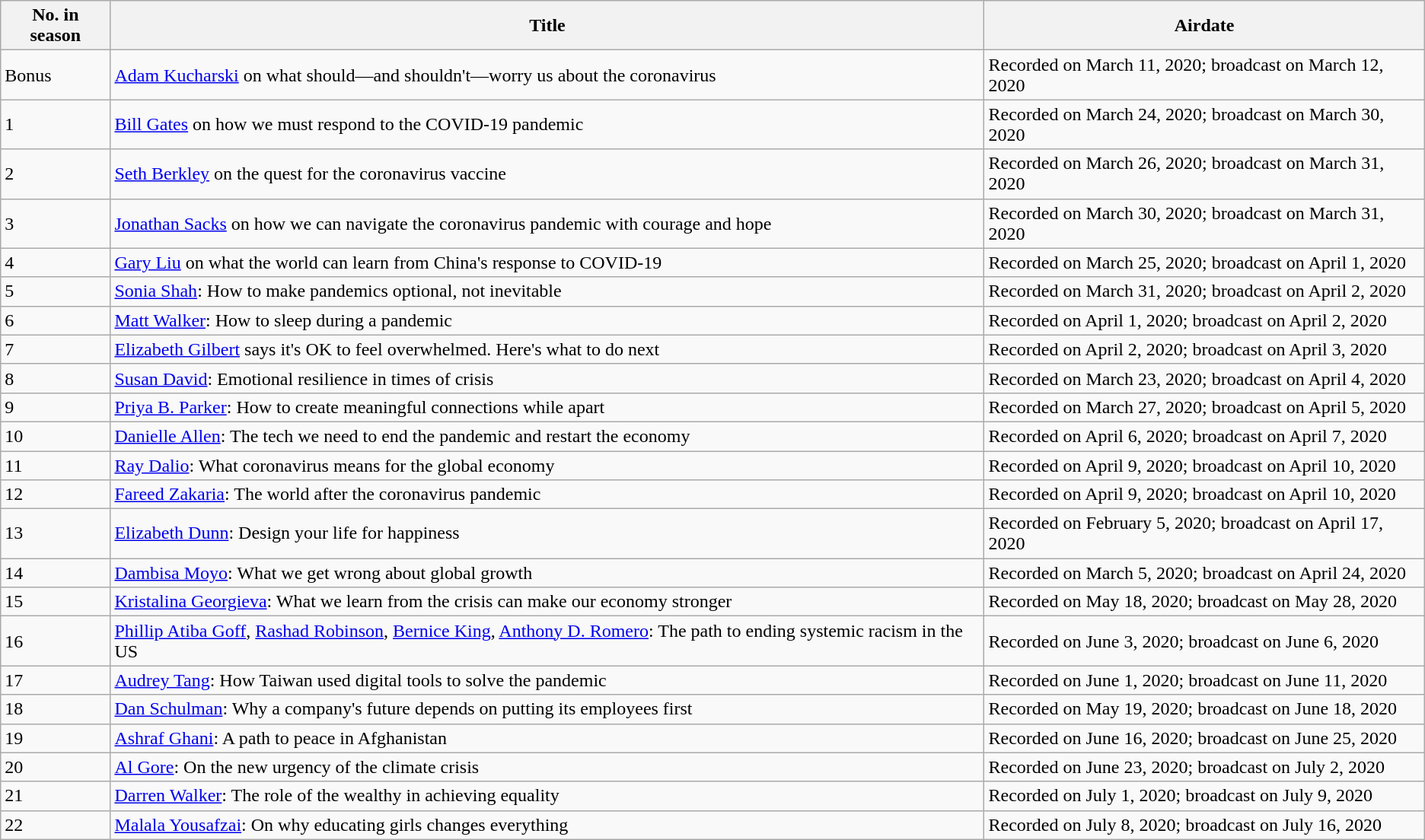<table class="wikitable">
<tr>
<th>No. in season</th>
<th>Title</th>
<th>Airdate</th>
</tr>
<tr>
<td>Bonus</td>
<td><a href='#'>Adam Kucharski</a> on what should—and shouldn't—worry us about the coronavirus</td>
<td>Recorded on March 11, 2020; broadcast on March 12, 2020</td>
</tr>
<tr>
<td>1</td>
<td><a href='#'>Bill Gates</a> on how we must respond to the COVID-19 pandemic</td>
<td>Recorded on March 24, 2020; broadcast on March 30, 2020</td>
</tr>
<tr>
<td>2</td>
<td><a href='#'>Seth Berkley</a> on the quest for the coronavirus vaccine</td>
<td>Recorded on March 26, 2020; broadcast on March 31, 2020</td>
</tr>
<tr>
<td>3</td>
<td><a href='#'>Jonathan Sacks</a> on how we can navigate the coronavirus pandemic with courage and hope</td>
<td>Recorded on March 30, 2020; broadcast on March 31, 2020</td>
</tr>
<tr>
<td>4</td>
<td><a href='#'>Gary Liu</a> on what the world can learn from China's response to COVID-19</td>
<td>Recorded on March 25, 2020; broadcast on April 1, 2020</td>
</tr>
<tr>
<td>5</td>
<td><a href='#'>Sonia Shah</a>: How to make pandemics optional, not inevitable</td>
<td>Recorded on March 31, 2020; broadcast on April 2, 2020</td>
</tr>
<tr>
<td>6</td>
<td><a href='#'>Matt Walker</a>: How to sleep during a pandemic</td>
<td>Recorded on April 1, 2020; broadcast on April 2, 2020</td>
</tr>
<tr>
<td>7</td>
<td><a href='#'>Elizabeth Gilbert</a> says it's OK to feel overwhelmed. Here's what to do next</td>
<td>Recorded on April 2, 2020; broadcast on April 3, 2020</td>
</tr>
<tr>
<td>8</td>
<td><a href='#'>Susan David</a>: Emotional resilience in times of crisis</td>
<td>Recorded on March 23, 2020; broadcast on April 4, 2020</td>
</tr>
<tr>
<td>9</td>
<td><a href='#'>Priya B. Parker</a>: How to create meaningful connections while apart</td>
<td>Recorded on March 27, 2020; broadcast on April 5, 2020</td>
</tr>
<tr>
<td>10</td>
<td><a href='#'>Danielle Allen</a>: The tech we need to end the pandemic and restart the economy</td>
<td>Recorded on April 6, 2020; broadcast on April 7, 2020</td>
</tr>
<tr>
<td>11</td>
<td><a href='#'>Ray Dalio</a>: What coronavirus means for the global economy</td>
<td>Recorded on April 9, 2020; broadcast on April 10, 2020</td>
</tr>
<tr>
<td>12</td>
<td><a href='#'>Fareed Zakaria</a>: The world after the coronavirus pandemic</td>
<td>Recorded on April 9, 2020; broadcast on April 10, 2020</td>
</tr>
<tr>
<td>13</td>
<td><a href='#'>Elizabeth Dunn</a>: Design your life for happiness</td>
<td>Recorded on February 5, 2020; broadcast on April 17, 2020</td>
</tr>
<tr>
<td>14</td>
<td><a href='#'>Dambisa Moyo</a>: What we get wrong about global growth</td>
<td>Recorded on March 5, 2020; broadcast on April 24, 2020</td>
</tr>
<tr>
<td>15</td>
<td><a href='#'>Kristalina Georgieva</a>: What we learn from the crisis can make our economy stronger</td>
<td>Recorded on May 18, 2020; broadcast on May 28, 2020</td>
</tr>
<tr>
<td>16</td>
<td><a href='#'>Phillip Atiba Goff</a>, <a href='#'>Rashad Robinson</a>, <a href='#'>Bernice King</a>, <a href='#'>Anthony D. Romero</a>: The path to ending systemic racism in the US</td>
<td>Recorded on June 3, 2020; broadcast on June 6, 2020</td>
</tr>
<tr>
<td>17</td>
<td><a href='#'>Audrey Tang</a>: How Taiwan used digital tools to solve the pandemic</td>
<td>Recorded on June 1, 2020; broadcast on June 11, 2020</td>
</tr>
<tr>
<td>18</td>
<td><a href='#'>Dan Schulman</a>: Why a company's future depends on putting its employees first</td>
<td>Recorded on May 19, 2020; broadcast on June 18, 2020</td>
</tr>
<tr>
<td>19</td>
<td><a href='#'>Ashraf Ghani</a>: A path to peace in Afghanistan</td>
<td>Recorded on June 16, 2020; broadcast on June 25, 2020</td>
</tr>
<tr>
<td>20</td>
<td><a href='#'>Al Gore</a>: On the new urgency of the climate crisis</td>
<td>Recorded on June 23, 2020; broadcast on July 2, 2020</td>
</tr>
<tr>
<td>21</td>
<td><a href='#'>Darren Walker</a>: The role of the wealthy in achieving equality</td>
<td>Recorded on July 1, 2020; broadcast on July 9, 2020</td>
</tr>
<tr>
<td>22</td>
<td><a href='#'>Malala Yousafzai</a>: On why educating girls changes everything</td>
<td>Recorded on July 8, 2020; broadcast on July 16, 2020</td>
</tr>
</table>
